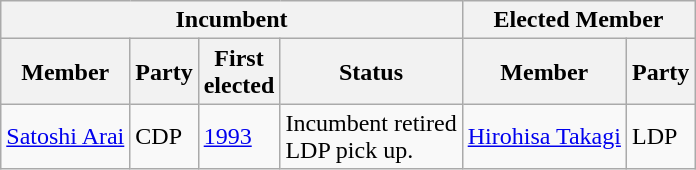<table class="wikitable sortable">
<tr>
<th colspan=4>Incumbent</th>
<th colspan=2>Elected Member</th>
</tr>
<tr>
<th>Member</th>
<th>Party</th>
<th>First<br>elected</th>
<th>Status</th>
<th>Member</th>
<th>Party</th>
</tr>
<tr>
<td><a href='#'>Satoshi Arai</a></td>
<td>CDP</td>
<td><a href='#'>1993</a></td>
<td>Incumbent retired<br>LDP pick up.</td>
<td><a href='#'>Hirohisa Takagi</a></td>
<td>LDP</td>
</tr>
</table>
